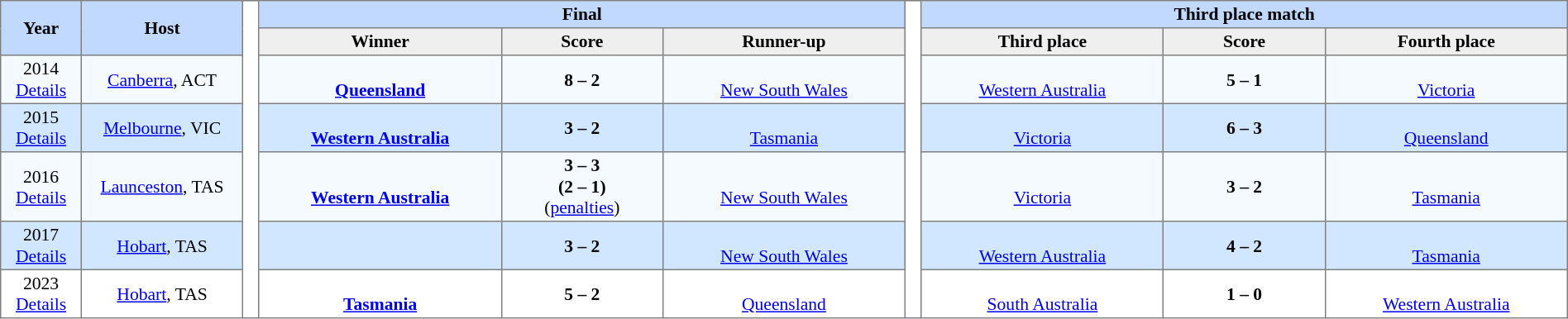<table border=1 style="border-collapse:collapse; font-size:90%; text-align:center" cellpadding=2 cellspacing=0>
<tr bgcolor=#C1D8FF>
<th rowspan=2 width=5%>Year</th>
<th rowspan=2 width=10%>Host</th>
<th width=1% rowspan=17 bgcolor=ffffff></th>
<th colspan=3>Final</th>
<th width=1% rowspan=17 bgcolor=ffffff></th>
<th colspan=3>Third place match</th>
</tr>
<tr bgcolor=#EFEFEF>
<th width=15%>Winner</th>
<th width=10%>Score</th>
<th width=15%>Runner-up</th>
<th width=15%>Third place</th>
<th width=10%>Score</th>
<th width=15%>Fourth place</th>
</tr>
<tr bgcolor=#F5FAFF>
<td>2014 <a href='#'>Details</a></td>
<td><a href='#'>Canberra</a>, ACT</td>
<td><strong><br><a href='#'>Queensland</a></strong></td>
<td><strong>8 – 2</strong></td>
<td><br><a href='#'>New South Wales</a></td>
<td><br><a href='#'>Western Australia</a></td>
<td><strong>5 – 1</strong></td>
<td><br><a href='#'>Victoria</a></td>
</tr>
<tr bgcolor=#D0E7FF>
<td>2015 <a href='#'>Details</a></td>
<td><a href='#'>Melbourne</a>, VIC</td>
<td><strong><br><a href='#'>Western Australia</a></strong></td>
<td><strong>3 – 2</strong></td>
<td><br><a href='#'>Tasmania</a></td>
<td><br><a href='#'>Victoria</a></td>
<td><strong>6 – 3</strong></td>
<td><br><a href='#'>Queensland</a></td>
</tr>
<tr bgcolor=#F5FAFF>
<td>2016 <a href='#'>Details</a></td>
<td><a href='#'>Launceston</a>, TAS</td>
<td><strong><br><a href='#'>Western Australia</a></strong></td>
<td><strong>3 – 3</strong><br><strong>(2 – 1)</strong><br>(<a href='#'>penalties</a>)</td>
<td><br><a href='#'>New South Wales</a></td>
<td><br><a href='#'>Victoria</a></td>
<td><strong>3 – 2</strong></td>
<td><br><a href='#'>Tasmania</a></td>
</tr>
<tr bgcolor=#D0E7FF>
<td>2017 <a href='#'>Details</a></td>
<td><a href='#'>Hobart</a>, TAS</td>
<td><strong></strong></td>
<td><strong>3 – 2</strong></td>
<td><br><a href='#'>New South Wales</a></td>
<td><br><a href='#'>Western Australia</a></td>
<td><strong>4 – 2</strong></td>
<td><br><a href='#'>Tasmania</a></td>
</tr>
<tr>
<td>2023 <a href='#'>Details</a></td>
<td><a href='#'>Hobart</a>, TAS</td>
<td><strong><br><a href='#'>Tasmania</a></strong></td>
<td><strong>5 – 2</strong></td>
<td><br><a href='#'>Queensland</a></td>
<td><br><a href='#'>South Australia</a></td>
<td><strong>1 – 0</strong></td>
<td><br><a href='#'>Western Australia</a></td>
</tr>
</table>
